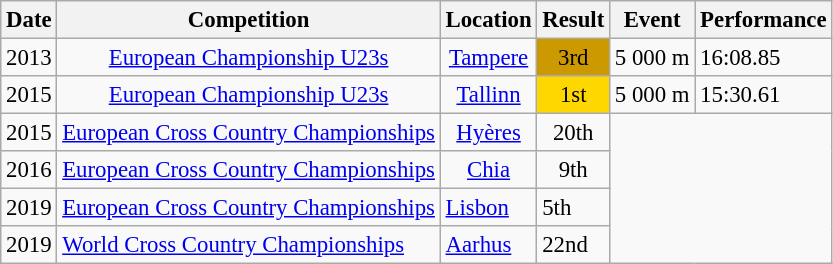<table class="wikitable" style="border-collapse: collapse; font-size: 95%;">
<tr>
<th scope="col">Date</th>
<th scope="col">Competition</th>
<th scope="col">Location</th>
<th scope="col">Result</th>
<th scope="col">Event</th>
<th scope="col">Performance</th>
</tr>
<tr>
<td>2013</td>
<td align="center"><a href='#'>European Championship U23s</a></td>
<td align="center"><a href='#'>Tampere</a></td>
<td align="center" bgcolor=cc9900>3rd</td>
<td align="center">5 000 m</td>
<td>16:08.85</td>
</tr>
<tr>
<td>2015</td>
<td align="center"><a href='#'>European Championship U23s</a></td>
<td align="center"><a href='#'>Tallinn</a></td>
<td align="center" bgcolor="gold">1st</td>
<td align="center">5 000 m</td>
<td>15:30.61</td>
</tr>
<tr>
<td>2015</td>
<td align="center"><a href='#'>European Cross Country Championships</a></td>
<td align="center"><a href='#'>Hyères</a></td>
<td align="center">20th</td>
</tr>
<tr>
<td>2016</td>
<td align="center"><a href='#'>European Cross Country Championships</a></td>
<td align="center"><a href='#'>Chia</a></td>
<td align="center">9th</td>
</tr>
<tr>
<td>2019</td>
<td><a href='#'>European Cross Country Championships</a></td>
<td><a href='#'>Lisbon</a></td>
<td>5th</td>
</tr>
<tr>
<td>2019</td>
<td><a href='#'>World Cross Country Championships</a></td>
<td><a href='#'>Aarhus</a></td>
<td>22nd</td>
</tr>
</table>
